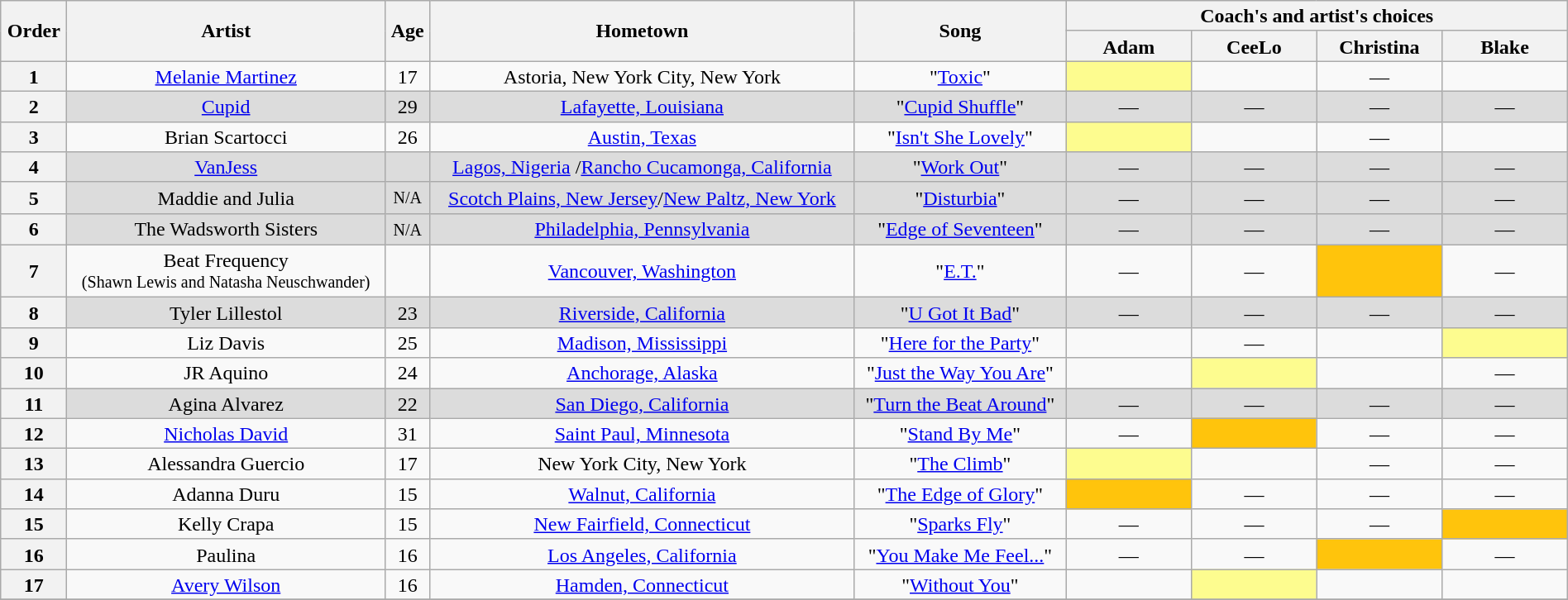<table class="wikitable" style="text-align:center; line-height:17px; width:100%;">
<tr>
<th scope="col" rowspan="2">Order</th>
<th scope="col" rowspan="2">Artist</th>
<th scope="col" rowspan="2">Age</th>
<th scope="col" rowspan="2">Hometown</th>
<th scope="col" rowspan="2">Song</th>
<th scope="col" colspan="4">Coach's and artist's choices</th>
</tr>
<tr>
<th width="08%">Adam</th>
<th width="08%">CeeLo</th>
<th width="08%">Christina</th>
<th width="08%">Blake</th>
</tr>
<tr>
<th>1</th>
<td><a href='#'>Melanie Martinez</a></td>
<td>17</td>
<td>Astoria, New York City, New York</td>
<td>"<a href='#'>Toxic</a>"</td>
<td style="background:#fdfc8f;"><strong></strong></td>
<td><strong></strong></td>
<td>—</td>
<td><strong></strong></td>
</tr>
<tr>
<th>2</th>
<td style="background:#DCDCDC;"><a href='#'>Cupid</a></td>
<td style="background:#DCDCDC;">29</td>
<td style="background:#DCDCDC;"><a href='#'>Lafayette, Louisiana</a></td>
<td style="background:#DCDCDC;">"<a href='#'>Cupid Shuffle</a>"</td>
<td style="background:#DCDCDC;">—</td>
<td style="background:#DCDCDC;">—</td>
<td style="background:#DCDCDC;">—</td>
<td style="background:#DCDCDC;">—</td>
</tr>
<tr>
<th>3</th>
<td>Brian Scartocci</td>
<td>26</td>
<td><a href='#'>Austin, Texas</a></td>
<td>"<a href='#'>Isn't She Lovely</a>"</td>
<td style="background:#fdfc8f;"><strong></strong></td>
<td><strong></strong></td>
<td>—</td>
<td><strong></strong></td>
</tr>
<tr>
<th>4</th>
<td style="background:#DCDCDC;"><a href='#'>VanJess</a></td>
<td style="background:#DCDCDC;"></td>
<td style="background:#DCDCDC;"><a href='#'>Lagos, Nigeria</a> /<a href='#'>Rancho Cucamonga, California</a></td>
<td style="background:#DCDCDC;">"<a href='#'>Work Out</a>"</td>
<td style="background:#DCDCDC;">—</td>
<td style="background:#DCDCDC;">—</td>
<td style="background:#DCDCDC;">—</td>
<td style="background:#DCDCDC;">—</td>
</tr>
<tr>
<th>5</th>
<td style="background:#DCDCDC;">Maddie and Julia</td>
<td style="background:#DCDCDC;"><small>N/A</small></td>
<td style="background:#DCDCDC;"><a href='#'>Scotch Plains, New Jersey</a>/<a href='#'>New Paltz, New York</a></td>
<td style="background:#DCDCDC;">"<a href='#'>Disturbia</a>"</td>
<td style="background:#DCDCDC;">—</td>
<td style="background:#DCDCDC;">—</td>
<td style="background:#DCDCDC;">—</td>
<td style="background:#DCDCDC;">—</td>
</tr>
<tr>
<th>6</th>
<td style="background:#DCDCDC;">The Wadsworth Sisters</td>
<td style="background:#DCDCDC;"><small>N/A</small></td>
<td style="background:#DCDCDC;"><a href='#'>Philadelphia, Pennsylvania</a></td>
<td style="background:#DCDCDC;">"<a href='#'>Edge of Seventeen</a>"</td>
<td style="background:#DCDCDC;">—</td>
<td style="background:#DCDCDC;">—</td>
<td style="background:#DCDCDC;">—</td>
<td style="background:#DCDCDC;">—</td>
</tr>
<tr>
<th>7</th>
<td>Beat Frequency <br><small>(Shawn Lewis and Natasha Neuschwander)</small></td>
<td></td>
<td><a href='#'>Vancouver, Washington</a></td>
<td>"<a href='#'>E.T.</a>"</td>
<td>—</td>
<td>—</td>
<td style="background:#FFC40C;"><strong></strong></td>
<td>—</td>
</tr>
<tr>
<th>8</th>
<td style="background:#DCDCDC;">Tyler Lillestol</td>
<td style="background:#DCDCDC;">23</td>
<td style="background:#DCDCDC;"><a href='#'>Riverside, California</a></td>
<td style="background:#DCDCDC;">"<a href='#'>U Got It Bad</a>"</td>
<td style="background:#DCDCDC;">—</td>
<td style="background:#DCDCDC;">—</td>
<td style="background:#DCDCDC;">—</td>
<td style="background:#DCDCDC;">—</td>
</tr>
<tr>
<th>9</th>
<td>Liz Davis</td>
<td>25</td>
<td><a href='#'>Madison, Mississippi</a></td>
<td>"<a href='#'>Here for the Party</a>"</td>
<td><strong></strong></td>
<td>—</td>
<td><strong></strong></td>
<td style="background:#fdfc8f;"><strong></strong></td>
</tr>
<tr>
<th>10</th>
<td>JR Aquino</td>
<td>24</td>
<td><a href='#'>Anchorage, Alaska</a></td>
<td>"<a href='#'>Just the Way You Are</a>"</td>
<td><strong></strong></td>
<td style="background:#fdfc8f;"><strong></strong></td>
<td><strong></strong></td>
<td>—</td>
</tr>
<tr>
<th>11</th>
<td style="background:#DCDCDC;">Agina Alvarez</td>
<td style="background:#DCDCDC;">22</td>
<td style="background:#DCDCDC;"><a href='#'>San Diego, California</a></td>
<td style="background:#DCDCDC;">"<a href='#'>Turn the Beat Around</a>"</td>
<td style="background:#DCDCDC;">—</td>
<td style="background:#DCDCDC;">—</td>
<td style="background:#DCDCDC;">—</td>
<td style="background:#DCDCDC;">—</td>
</tr>
<tr>
<th>12</th>
<td><a href='#'>Nicholas David</a></td>
<td>31</td>
<td><a href='#'>Saint Paul, Minnesota</a></td>
<td>"<a href='#'>Stand By Me</a>"</td>
<td>—</td>
<td style="background:#FFC40C;"><strong></strong></td>
<td>—</td>
<td>—</td>
</tr>
<tr>
<th>13</th>
<td>Alessandra Guercio</td>
<td>17</td>
<td>New York City, New York</td>
<td>"<a href='#'>The Climb</a>"</td>
<td style="background:#fdfc8f;"><strong></strong></td>
<td><strong></strong></td>
<td>—</td>
<td>—</td>
</tr>
<tr>
<th>14</th>
<td>Adanna Duru</td>
<td>15</td>
<td><a href='#'>Walnut, California</a></td>
<td>"<a href='#'>The Edge of Glory</a>"</td>
<td style="background:#FFC40C;"><strong></strong></td>
<td>—</td>
<td>—</td>
<td>—</td>
</tr>
<tr>
<th>15</th>
<td>Kelly Crapa</td>
<td>15</td>
<td><a href='#'>New Fairfield, Connecticut</a></td>
<td>"<a href='#'>Sparks Fly</a>"</td>
<td>—</td>
<td>—</td>
<td>—</td>
<td style="background:#FFC40C;"><strong></strong></td>
</tr>
<tr>
<th>16</th>
<td>Paulina</td>
<td>16</td>
<td><a href='#'>Los Angeles, California</a></td>
<td>"<a href='#'>You Make Me Feel...</a>"</td>
<td>—</td>
<td>—</td>
<td style="background:#FFC40C;"><strong></strong></td>
<td>—</td>
</tr>
<tr>
<th>17</th>
<td><a href='#'>Avery Wilson</a></td>
<td>16</td>
<td><a href='#'>Hamden, Connecticut</a></td>
<td>"<a href='#'>Without You</a>"</td>
<td><strong></strong></td>
<td style="background:#fdfc8f;"><strong></strong></td>
<td><strong></strong></td>
<td><strong></strong></td>
</tr>
<tr>
</tr>
</table>
